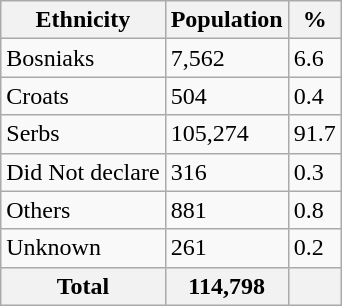<table class="wikitable">
<tr>
<th>Ethnicity</th>
<th>Population</th>
<th>%</th>
</tr>
<tr>
<td>Bosniaks</td>
<td>7,562</td>
<td>6.6</td>
</tr>
<tr>
<td>Croats</td>
<td>504</td>
<td>0.4</td>
</tr>
<tr>
<td>Serbs</td>
<td>105,274</td>
<td>91.7</td>
</tr>
<tr>
<td>Did Not declare</td>
<td>316</td>
<td>0.3</td>
</tr>
<tr>
<td>Others</td>
<td>881</td>
<td>0.8</td>
</tr>
<tr>
<td>Unknown</td>
<td>261</td>
<td>0.2</td>
</tr>
<tr>
<th>Total</th>
<th>114,798</th>
<th></th>
</tr>
</table>
